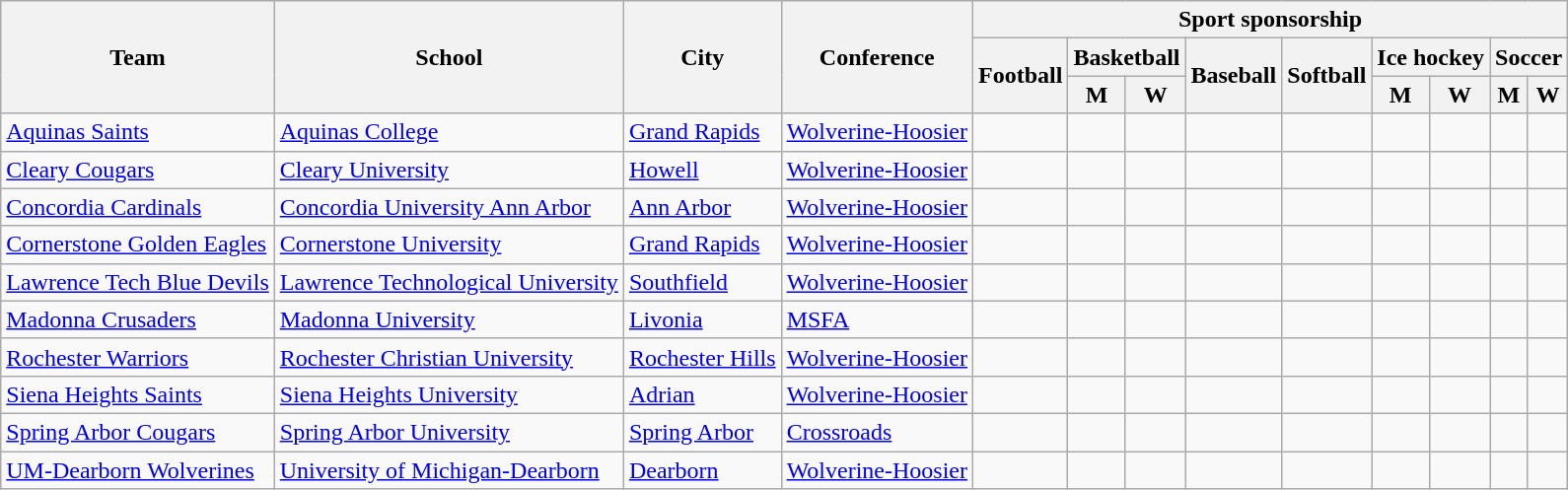<table class="sortable wikitable">
<tr>
<th rowspan=3>Team</th>
<th rowspan=3>School</th>
<th rowspan=3>City</th>
<th rowspan=3>Conference</th>
<th colspan=9>Sport sponsorship</th>
</tr>
<tr>
<th rowspan=2>Football</th>
<th colspan=2>Basketball</th>
<th rowspan=2>Baseball</th>
<th rowspan=2>Softball</th>
<th colspan=2>Ice hockey</th>
<th colspan=2>Soccer</th>
</tr>
<tr>
<th>M</th>
<th>W</th>
<th>M</th>
<th>W</th>
<th>M</th>
<th>W</th>
</tr>
<tr>
<td><a href='#'>Aquinas Saints</a></td>
<td><a href='#'>Aquinas College</a></td>
<td><a href='#'>Grand Rapids</a></td>
<td><a href='#'>Wolverine-Hoosier</a></td>
<td></td>
<td></td>
<td></td>
<td></td>
<td></td>
<td></td>
<td></td>
<td></td>
<td></td>
</tr>
<tr>
<td><a href='#'>Cleary Cougars</a></td>
<td><a href='#'>Cleary University</a></td>
<td><a href='#'>Howell</a></td>
<td><a href='#'>Wolverine-Hoosier</a></td>
<td></td>
<td></td>
<td></td>
<td></td>
<td></td>
<td></td>
<td></td>
<td></td>
<td></td>
</tr>
<tr>
<td><a href='#'>Concordia Cardinals</a></td>
<td><a href='#'>Concordia University Ann Arbor</a> </td>
<td><a href='#'>Ann Arbor</a></td>
<td><a href='#'>Wolverine-Hoosier</a></td>
<td> </td>
<td></td>
<td></td>
<td></td>
<td></td>
<td></td>
<td></td>
<td></td>
<td></td>
</tr>
<tr>
<td><a href='#'>Cornerstone Golden Eagles</a></td>
<td><a href='#'>Cornerstone University</a></td>
<td><a href='#'>Grand Rapids</a></td>
<td><a href='#'>Wolverine-Hoosier</a></td>
<td></td>
<td></td>
<td></td>
<td></td>
<td></td>
<td></td>
<td></td>
<td></td>
<td></td>
</tr>
<tr>
<td><a href='#'>Lawrence Tech Blue Devils</a></td>
<td><a href='#'>Lawrence Technological University</a></td>
<td><a href='#'>Southfield</a></td>
<td><a href='#'>Wolverine-Hoosier</a></td>
<td> </td>
<td></td>
<td></td>
<td></td>
<td></td>
<td></td>
<td></td>
<td></td>
<td></td>
</tr>
<tr>
<td><a href='#'>Madonna Crusaders</a></td>
<td><a href='#'>Madonna University</a></td>
<td><a href='#'>Livonia</a></td>
<td><a href='#'>MSFA</a></td>
<td> </td>
<td></td>
<td></td>
<td></td>
<td></td>
<td></td>
<td></td>
<td></td>
<td></td>
</tr>
<tr>
<td><a href='#'>Rochester Warriors</a></td>
<td><a href='#'>Rochester Christian University</a></td>
<td><a href='#'>Rochester Hills</a></td>
<td><a href='#'>Wolverine-Hoosier</a></td>
<td></td>
<td></td>
<td></td>
<td></td>
<td></td>
<td></td>
<td></td>
<td></td>
<td></td>
</tr>
<tr>
<td><a href='#'>Siena Heights Saints</a></td>
<td><a href='#'>Siena Heights University</a></td>
<td><a href='#'>Adrian</a></td>
<td><a href='#'>Wolverine-Hoosier</a></td>
<td> </td>
<td></td>
<td></td>
<td></td>
<td></td>
<td></td>
<td></td>
<td></td>
<td></td>
</tr>
<tr>
<td><a href='#'>Spring Arbor Cougars</a></td>
<td><a href='#'>Spring Arbor University</a></td>
<td><a href='#'>Spring Arbor</a></td>
<td><a href='#'>Crossroads</a></td>
<td></td>
<td></td>
<td></td>
<td></td>
<td></td>
<td></td>
<td></td>
<td></td>
<td></td>
</tr>
<tr>
<td><a href='#'>UM-Dearborn Wolverines</a></td>
<td><a href='#'>University of Michigan-Dearborn</a></td>
<td><a href='#'>Dearborn</a></td>
<td><a href='#'>Wolverine-Hoosier</a></td>
<td></td>
<td></td>
<td></td>
<td></td>
<td></td>
<td></td>
<td></td>
<td></td>
<td></td>
</tr>
</table>
